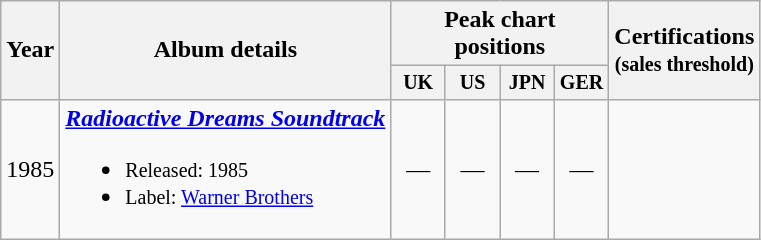<table class="wikitable" style="text-align:center;">
<tr>
<th rowspan="2">Year</th>
<th rowspan="2">Album details</th>
<th colspan="4">Peak chart positions</th>
<th rowspan="2">Certifications<br><small>(sales threshold)</small></th>
</tr>
<tr style="font-size:smaller;">
<th width="30">UK</th>
<th width="30">US</th>
<th width="30">JPN</th>
<th width="30">GER</th>
</tr>
<tr>
<td>1985</td>
<td align="left"><strong><em><a href='#'>Radioactive Dreams Soundtrack</a></em></strong><br><ul><li><small>Released: 1985</small></li><li><small>Label: <a href='#'>Warner Brothers</a></small></li></ul></td>
<td>—</td>
<td>—</td>
<td>—</td>
<td>—</td>
<td align="left"></td>
</tr>
</table>
